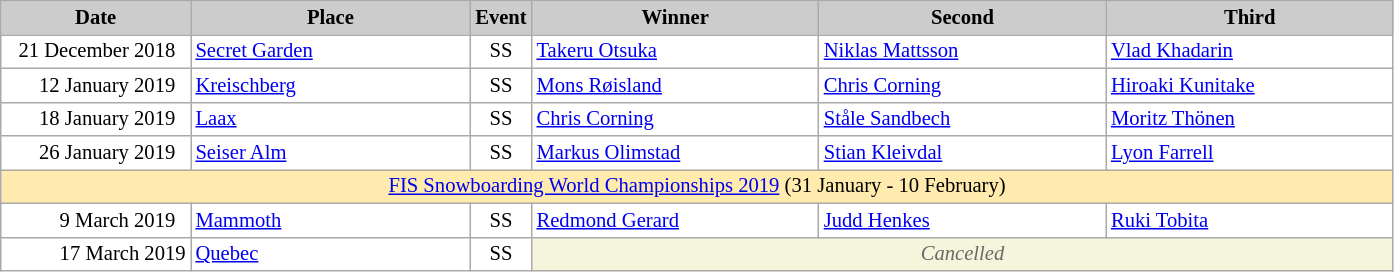<table class="wikitable plainrowheaders" style="background:#fff; font-size:86%; line-height:16px; border:grey solid 1px; border-collapse:collapse;">
<tr>
<th scope="col" style="background:#ccc; width:120px;">Date</th>
<th scope="col" style="background:#ccc; width:180px;">Place</th>
<th scope="col" style="background:#ccc; width:30px;">Event</th>
<th scope="col" style="background:#ccc; width:185px;">Winner</th>
<th scope="col" style="background:#ccc; width:185px;">Second</th>
<th scope="col" style="background:#ccc; width:185px;">Third</th>
</tr>
<tr>
<td align="right">21 December 2018  </td>
<td> <a href='#'>Secret Garden</a></td>
<td align="center">SS</td>
<td> <a href='#'>Takeru Otsuka</a></td>
<td> <a href='#'>Niklas Mattsson</a></td>
<td> <a href='#'>Vlad Khadarin</a></td>
</tr>
<tr>
<td align="right">12 January 2019  </td>
<td> <a href='#'>Kreischberg</a></td>
<td align="center">SS</td>
<td> <a href='#'>Mons Røisland</a></td>
<td> <a href='#'>Chris Corning</a></td>
<td> <a href='#'>Hiroaki Kunitake</a></td>
</tr>
<tr>
<td align="right">18 January 2019  </td>
<td> <a href='#'>Laax</a></td>
<td align="center">SS</td>
<td> <a href='#'>Chris Corning</a></td>
<td> <a href='#'>Ståle Sandbech</a></td>
<td> <a href='#'>Moritz Thönen</a></td>
</tr>
<tr>
<td align="right">26 January 2019  </td>
<td> <a href='#'>Seiser Alm</a></td>
<td align="center">SS</td>
<td> <a href='#'>Markus Olimstad</a></td>
<td> <a href='#'>Stian Kleivdal</a></td>
<td> <a href='#'>Lyon Farrell</a></td>
</tr>
<tr style="background:#FFEBAD">
<td colspan="6" align="middle"><a href='#'>FIS Snowboarding World Championships 2019</a>  (31 January - 10 February)</td>
</tr>
<tr>
<td align="right">9 March 2019  </td>
<td> <a href='#'>Mammoth</a></td>
<td align="center">SS</td>
<td> <a href='#'>Redmond Gerard</a></td>
<td> <a href='#'>Judd Henkes</a></td>
<td> <a href='#'>Ruki Tobita</a></td>
</tr>
<tr>
<td align="right">17 March 2019</td>
<td> <a href='#'>Quebec</a></td>
<td align="center">SS</td>
<td colspan=5 align=center bgcolor="F5F5DC" style=color:#696969><em>Cancelled</em></td>
</tr>
</table>
